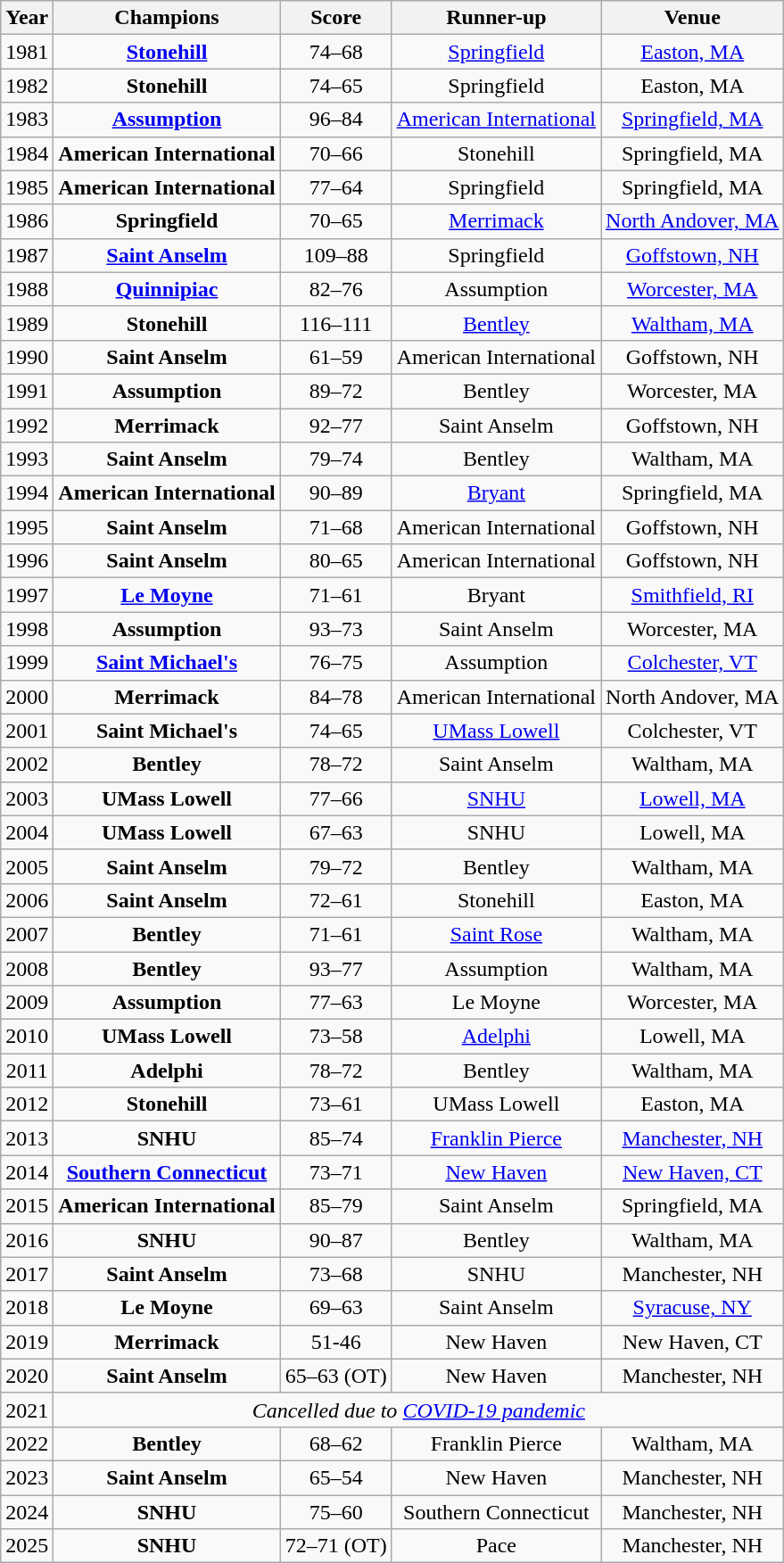<table class="wikitable sortable">
<tr>
<th>Year</th>
<th>Champions</th>
<th>Score</th>
<th>Runner-up</th>
<th>Venue</th>
</tr>
<tr align=center>
<td>1981</td>
<td><strong><a href='#'>Stonehill</a></strong></td>
<td>74–68</td>
<td><a href='#'>Springfield</a></td>
<td><a href='#'>Easton, MA</a></td>
</tr>
<tr align=center>
<td>1982</td>
<td><strong>Stonehill</strong></td>
<td>74–65</td>
<td>Springfield</td>
<td>Easton, MA</td>
</tr>
<tr align=center>
<td>1983</td>
<td><strong><a href='#'>Assumption</a></strong></td>
<td>96–84</td>
<td><a href='#'>American International</a></td>
<td><a href='#'>Springfield, MA</a></td>
</tr>
<tr align=center>
<td>1984</td>
<td><strong>American International</strong></td>
<td>70–66</td>
<td>Stonehill</td>
<td>Springfield, MA</td>
</tr>
<tr align=center>
<td>1985</td>
<td><strong>American International</strong></td>
<td>77–64</td>
<td>Springfield</td>
<td>Springfield, MA</td>
</tr>
<tr align=center>
<td>1986</td>
<td><strong>Springfield</strong></td>
<td>70–65</td>
<td><a href='#'>Merrimack</a></td>
<td><a href='#'>North Andover, MA</a></td>
</tr>
<tr align=center>
<td>1987</td>
<td><strong><a href='#'>Saint Anselm</a></strong></td>
<td>109–88</td>
<td>Springfield</td>
<td><a href='#'>Goffstown, NH</a></td>
</tr>
<tr align=center>
<td>1988</td>
<td><strong><a href='#'>Quinnipiac</a></strong></td>
<td>82–76</td>
<td>Assumption</td>
<td><a href='#'>Worcester, MA</a></td>
</tr>
<tr align=center>
<td>1989</td>
<td><strong>Stonehill</strong></td>
<td>116–111</td>
<td><a href='#'>Bentley</a></td>
<td><a href='#'>Waltham, MA</a></td>
</tr>
<tr align=center>
<td>1990</td>
<td><strong>Saint Anselm</strong></td>
<td>61–59</td>
<td>American International</td>
<td>Goffstown, NH</td>
</tr>
<tr align=center>
<td>1991</td>
<td><strong>Assumption</strong></td>
<td>89–72</td>
<td>Bentley</td>
<td>Worcester, MA</td>
</tr>
<tr align=center>
<td>1992</td>
<td><strong>Merrimack</strong></td>
<td>92–77</td>
<td>Saint Anselm</td>
<td>Goffstown, NH</td>
</tr>
<tr align=center>
<td>1993</td>
<td><strong>Saint Anselm</strong></td>
<td>79–74</td>
<td>Bentley</td>
<td>Waltham, MA</td>
</tr>
<tr align=center>
<td>1994</td>
<td><strong>American International</strong></td>
<td>90–89</td>
<td><a href='#'>Bryant</a></td>
<td>Springfield, MA</td>
</tr>
<tr align=center>
<td>1995</td>
<td><strong>Saint Anselm</strong></td>
<td>71–68</td>
<td>American International</td>
<td>Goffstown, NH</td>
</tr>
<tr align=center>
<td>1996</td>
<td><strong>Saint Anselm</strong></td>
<td>80–65</td>
<td>American International</td>
<td>Goffstown, NH</td>
</tr>
<tr align=center>
<td>1997</td>
<td><strong><a href='#'>Le Moyne</a></strong></td>
<td>71–61</td>
<td>Bryant</td>
<td><a href='#'>Smithfield, RI</a></td>
</tr>
<tr align=center>
<td>1998</td>
<td><strong>Assumption</strong></td>
<td>93–73</td>
<td>Saint Anselm</td>
<td>Worcester, MA</td>
</tr>
<tr align=center>
<td>1999</td>
<td><strong><a href='#'>Saint Michael's</a></strong></td>
<td>76–75</td>
<td>Assumption</td>
<td><a href='#'>Colchester, VT</a></td>
</tr>
<tr align=center>
<td>2000</td>
<td><strong>Merrimack</strong></td>
<td>84–78</td>
<td>American International</td>
<td>North Andover, MA</td>
</tr>
<tr align=center>
<td>2001</td>
<td><strong>Saint Michael's</strong></td>
<td>74–65</td>
<td><a href='#'>UMass Lowell</a></td>
<td>Colchester, VT</td>
</tr>
<tr align=center>
<td>2002</td>
<td><strong>Bentley</strong></td>
<td>78–72</td>
<td>Saint Anselm</td>
<td>Waltham, MA</td>
</tr>
<tr align=center>
<td>2003</td>
<td><strong>UMass Lowell</strong></td>
<td>77–66</td>
<td><a href='#'>SNHU</a></td>
<td><a href='#'>Lowell, MA</a></td>
</tr>
<tr align=center>
<td>2004</td>
<td><strong>UMass Lowell</strong></td>
<td>67–63</td>
<td>SNHU</td>
<td>Lowell, MA</td>
</tr>
<tr align=center>
<td>2005</td>
<td><strong>Saint Anselm</strong></td>
<td>79–72</td>
<td>Bentley</td>
<td>Waltham, MA</td>
</tr>
<tr align=center>
<td>2006</td>
<td><strong>Saint Anselm</strong></td>
<td>72–61</td>
<td>Stonehill</td>
<td>Easton, MA</td>
</tr>
<tr align=center>
<td>2007</td>
<td><strong>Bentley</strong></td>
<td>71–61</td>
<td><a href='#'>Saint Rose</a></td>
<td>Waltham, MA</td>
</tr>
<tr align=center>
<td>2008</td>
<td><strong>Bentley</strong></td>
<td>93–77</td>
<td>Assumption</td>
<td>Waltham, MA</td>
</tr>
<tr align=center>
<td>2009</td>
<td><strong>Assumption</strong></td>
<td>77–63</td>
<td>Le Moyne</td>
<td>Worcester, MA</td>
</tr>
<tr align=center>
<td>2010</td>
<td><strong>UMass Lowell</strong></td>
<td>73–58</td>
<td><a href='#'>Adelphi</a></td>
<td>Lowell, MA</td>
</tr>
<tr align=center>
<td>2011</td>
<td><strong>Adelphi</strong></td>
<td>78–72</td>
<td>Bentley</td>
<td>Waltham, MA</td>
</tr>
<tr align=center>
<td>2012</td>
<td><strong>Stonehill</strong></td>
<td>73–61</td>
<td>UMass Lowell</td>
<td>Easton, MA</td>
</tr>
<tr align=center>
<td>2013</td>
<td><strong>SNHU</strong></td>
<td>85–74</td>
<td><a href='#'>Franklin Pierce</a></td>
<td><a href='#'>Manchester, NH</a></td>
</tr>
<tr align=center>
<td>2014</td>
<td><strong><a href='#'>Southern Connecticut</a></strong></td>
<td>73–71</td>
<td><a href='#'>New Haven</a></td>
<td><a href='#'>New Haven, CT</a></td>
</tr>
<tr align=center>
<td>2015</td>
<td><strong>American International</strong></td>
<td>85–79</td>
<td>Saint Anselm</td>
<td>Springfield, MA</td>
</tr>
<tr align=center>
<td>2016</td>
<td><strong>SNHU</strong></td>
<td>90–87</td>
<td>Bentley</td>
<td>Waltham, MA</td>
</tr>
<tr align=center>
<td>2017</td>
<td><strong>Saint Anselm</strong></td>
<td>73–68</td>
<td>SNHU</td>
<td>Manchester, NH</td>
</tr>
<tr align=center>
<td>2018</td>
<td><strong>Le Moyne</strong></td>
<td>69–63</td>
<td>Saint Anselm</td>
<td><a href='#'>Syracuse, NY</a></td>
</tr>
<tr align=center>
<td>2019</td>
<td><strong>Merrimack</strong></td>
<td>51-46</td>
<td>New Haven</td>
<td>New Haven, CT</td>
</tr>
<tr align=center>
<td>2020</td>
<td><strong>Saint Anselm</strong></td>
<td>65–63 (OT)</td>
<td>New Haven</td>
<td>Manchester, NH</td>
</tr>
<tr align=center>
<td>2021</td>
<td colspan=4><em>Cancelled due to <a href='#'>COVID-19 pandemic</a></em></td>
</tr>
<tr align=center>
<td>2022</td>
<td><strong>Bentley</strong></td>
<td>68–62</td>
<td>Franklin Pierce</td>
<td>Waltham, MA</td>
</tr>
<tr align=center>
<td>2023</td>
<td><strong>Saint Anselm</strong></td>
<td>65–54</td>
<td>New Haven</td>
<td>Manchester, NH</td>
</tr>
<tr align=center>
<td>2024</td>
<td><strong>SNHU</strong></td>
<td>75–60</td>
<td>Southern Connecticut</td>
<td>Manchester, NH</td>
</tr>
<tr align=center>
<td>2025</td>
<td><strong>SNHU</strong></td>
<td>72–71 (OT)</td>
<td>Pace</td>
<td>Manchester, NH</td>
</tr>
</table>
